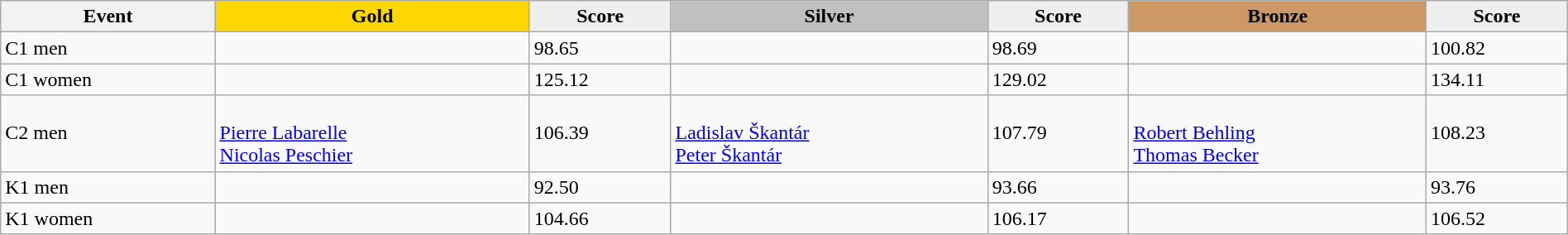<table class="wikitable" width=100%>
<tr>
<th>Event</th>
<td align=center bgcolor="gold"><strong>Gold</strong></td>
<td align=center bgcolor="EFEFEF"><strong>Score</strong></td>
<td align=center bgcolor="silver"><strong>Silver</strong></td>
<td align=center bgcolor="EFEFEF"><strong>Score</strong></td>
<td align=center bgcolor="CC9966"><strong>Bronze</strong></td>
<td align=center bgcolor="EFEFEF"><strong>Score</strong></td>
</tr>
<tr>
<td>C1 men</td>
<td></td>
<td>98.65</td>
<td></td>
<td>98.69</td>
<td></td>
<td>100.82</td>
</tr>
<tr>
<td>C1 women</td>
<td></td>
<td>125.12</td>
<td></td>
<td>129.02</td>
<td></td>
<td>134.11</td>
</tr>
<tr>
<td>C2 men</td>
<td><br><a href='#'>Pierre Labarelle</a><br><a href='#'>Nicolas Peschier</a></td>
<td>106.39</td>
<td><br><a href='#'>Ladislav Škantár</a><br><a href='#'>Peter Škantár</a></td>
<td>107.79</td>
<td><br><a href='#'>Robert Behling</a><br><a href='#'>Thomas Becker</a></td>
<td>108.23</td>
</tr>
<tr>
<td>K1 men</td>
<td></td>
<td>92.50</td>
<td></td>
<td>93.66</td>
<td></td>
<td>93.76</td>
</tr>
<tr>
<td>K1 women</td>
<td></td>
<td>104.66</td>
<td></td>
<td>106.17</td>
<td></td>
<td>106.52</td>
</tr>
</table>
